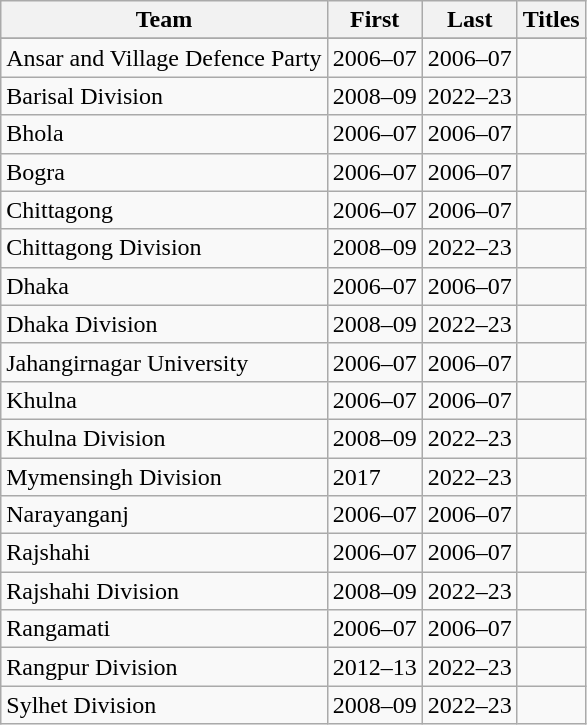<table class="wikitable sortable plainrowheaders" style="text-align:center;">
<tr>
<th scope="col">Team</th>
<th scope="col">First</th>
<th scope="col">Last</th>
<th scope="col">Titles</th>
</tr>
<tr bgcolor="#efefef">
</tr>
<tr align="left">
<td>Ansar and Village Defence Party</td>
<td>2006–07</td>
<td>2006–07</td>
<td></td>
</tr>
<tr align="left">
<td>Barisal Division</td>
<td>2008–09</td>
<td>2022–23</td>
<td></td>
</tr>
<tr align="left">
<td>Bhola</td>
<td>2006–07</td>
<td>2006–07</td>
<td></td>
</tr>
<tr align="left">
<td>Bogra</td>
<td>2006–07</td>
<td>2006–07</td>
<td></td>
</tr>
<tr align="left">
<td>Chittagong</td>
<td>2006–07</td>
<td>2006–07</td>
<td></td>
</tr>
<tr align="left">
<td>Chittagong Division</td>
<td>2008–09</td>
<td>2022–23</td>
<td></td>
</tr>
<tr align="left">
<td>Dhaka</td>
<td>2006–07</td>
<td>2006–07</td>
<td></td>
</tr>
<tr align="left">
<td>Dhaka Division</td>
<td>2008–09</td>
<td>2022–23</td>
<td></td>
</tr>
<tr align="left">
<td>Jahangirnagar University</td>
<td>2006–07</td>
<td>2006–07</td>
<td></td>
</tr>
<tr align="left">
<td>Khulna</td>
<td>2006–07</td>
<td>2006–07</td>
<td></td>
</tr>
<tr align="left">
<td>Khulna Division</td>
<td>2008–09</td>
<td>2022–23</td>
<td></td>
</tr>
<tr align="left">
<td>Mymensingh Division</td>
<td>2017</td>
<td>2022–23</td>
<td></td>
</tr>
<tr align="left">
<td>Narayanganj</td>
<td>2006–07</td>
<td>2006–07</td>
<td></td>
</tr>
<tr align="left">
<td>Rajshahi</td>
<td>2006–07</td>
<td>2006–07</td>
<td></td>
</tr>
<tr align="left">
<td>Rajshahi Division</td>
<td>2008–09</td>
<td>2022–23</td>
<td></td>
</tr>
<tr align="left">
<td>Rangamati</td>
<td>2006–07</td>
<td>2006–07</td>
<td></td>
</tr>
<tr align="left">
<td>Rangpur Division</td>
<td>2012–13</td>
<td>2022–23</td>
<td></td>
</tr>
<tr align="left">
<td>Sylhet Division</td>
<td>2008–09</td>
<td>2022–23</td>
<td></td>
</tr>
</table>
